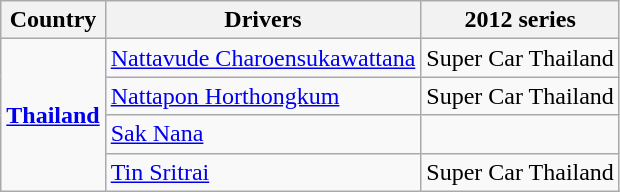<table class="wikitable">
<tr>
<th>Country</th>
<th>Drivers</th>
<th>2012 series</th>
</tr>
<tr>
<td rowspan=4><strong><a href='#'>Thailand</a></strong></td>
<td> <a href='#'>Nattavude Charoensukawattana</a></td>
<td>Super Car Thailand</td>
</tr>
<tr>
<td> <a href='#'>Nattapon Horthongkum</a></td>
<td>Super Car Thailand</td>
</tr>
<tr>
<td> <a href='#'>Sak Nana</a></td>
<td></td>
</tr>
<tr>
<td> <a href='#'>Tin Sritrai</a></td>
<td>Super Car Thailand</td>
</tr>
</table>
